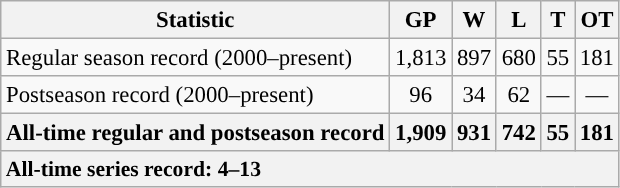<table class="wikitable" style="text-align:center; font-size:95%">
<tr>
<th>Statistic</th>
<th>GP</th>
<th>W</th>
<th>L</th>
<th>T</th>
<th>OT</th>
</tr>
<tr>
<td style="text-align:left;">Regular season record (2000–present)</td>
<td>1,813</td>
<td>897</td>
<td>680</td>
<td>55</td>
<td>181</td>
</tr>
<tr>
<td style="text-align:left;">Postseason record (2000–present)</td>
<td>96</td>
<td>34</td>
<td>62</td>
<td>—</td>
<td>—</td>
</tr>
<tr>
<th style="text-align:left;">All-time regular and postseason record</th>
<th>1,909</th>
<th>931</th>
<th>742</th>
<th>55</th>
<th>181</th>
</tr>
<tr>
<th colspan="6" style="text-align:left; font-size:95%">All-time series record: 4–13</th>
</tr>
</table>
